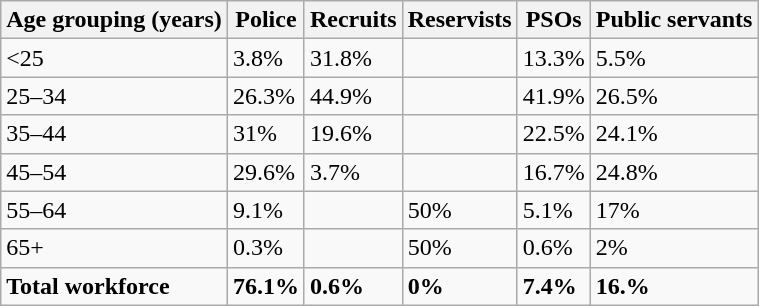<table class="wikitable">
<tr>
<th>Age grouping (years)</th>
<th>Police</th>
<th>Recruits</th>
<th>Reservists</th>
<th>PSOs</th>
<th>Public servants</th>
</tr>
<tr>
<td><25</td>
<td>3.8%</td>
<td>31.8%</td>
<td></td>
<td>13.3%</td>
<td>5.5%</td>
</tr>
<tr>
<td>25–34</td>
<td>26.3%</td>
<td>44.9%</td>
<td></td>
<td>41.9%</td>
<td>26.5%</td>
</tr>
<tr>
<td>35–44</td>
<td>31%</td>
<td>19.6%</td>
<td></td>
<td>22.5%</td>
<td>24.1%</td>
</tr>
<tr>
<td>45–54</td>
<td>29.6%</td>
<td>3.7%</td>
<td></td>
<td>16.7%</td>
<td>24.8%</td>
</tr>
<tr>
<td>55–64</td>
<td>9.1%</td>
<td></td>
<td>50%</td>
<td>5.1%</td>
<td>17%</td>
</tr>
<tr>
<td>65+</td>
<td>0.3%</td>
<td></td>
<td>50%</td>
<td>0.6%</td>
<td>2%</td>
</tr>
<tr>
<td><strong>Total workforce</strong></td>
<td><strong>76.1%</strong></td>
<td><strong>0.6%</strong></td>
<td><strong>0%</strong></td>
<td><strong>7.4%</strong></td>
<td><strong>16.%</strong></td>
</tr>
</table>
